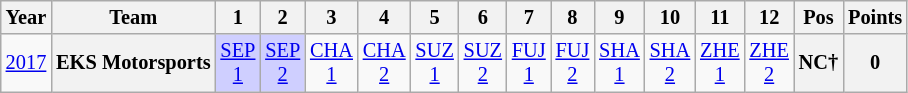<table class="wikitable" style="text-align:center; font-size:85%">
<tr>
<th>Year</th>
<th>Team</th>
<th>1</th>
<th>2</th>
<th>3</th>
<th>4</th>
<th>5</th>
<th>6</th>
<th>7</th>
<th>8</th>
<th>9</th>
<th>10</th>
<th>11</th>
<th>12</th>
<th>Pos</th>
<th>Points</th>
</tr>
<tr>
<td><a href='#'>2017</a></td>
<th nowrap>EKS Motorsports</th>
<td style="background:#CFCFFF;"><a href='#'>SEP<br>1</a><br></td>
<td style="background:#CFCFFF;"><a href='#'>SEP<br>2</a><br></td>
<td style="background:#;"><a href='#'>CHA<br>1</a></td>
<td style="background:#;"><a href='#'>CHA<br>2</a></td>
<td style="background:#;"><a href='#'>SUZ<br>1</a></td>
<td style="background:#;"><a href='#'>SUZ<br>2</a></td>
<td style="background:#;"><a href='#'>FUJ<br>1</a></td>
<td style="background:#;"><a href='#'>FUJ<br>2</a></td>
<td style="background:#;"><a href='#'>SHA<br>1</a></td>
<td style="background:#;"><a href='#'>SHA<br>2</a></td>
<td style="background:#;"><a href='#'>ZHE<br>1</a></td>
<td style="background:#;"><a href='#'>ZHE<br>2</a></td>
<th>NC†</th>
<th>0</th>
</tr>
</table>
